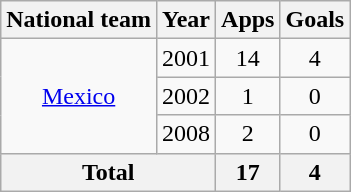<table class="wikitable" style="text-align: center;">
<tr>
<th>National team</th>
<th>Year</th>
<th>Apps</th>
<th>Goals</th>
</tr>
<tr>
<td rowspan="3" valign="center"><a href='#'>Mexico</a></td>
<td>2001</td>
<td>14</td>
<td>4</td>
</tr>
<tr>
<td>2002</td>
<td>1</td>
<td>0</td>
</tr>
<tr>
<td>2008</td>
<td>2</td>
<td>0</td>
</tr>
<tr>
<th colspan="2">Total</th>
<th>17</th>
<th>4</th>
</tr>
</table>
